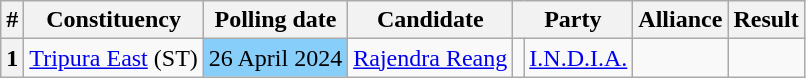<table class="wikitable sortable">
<tr>
<th>#</th>
<th>Constituency</th>
<th>Polling date</th>
<th>Candidate</th>
<th colspan=2>Party</th>
<th>Alliance</th>
<th>Result</th>
</tr>
<tr>
<th>1</th>
<td><a href='#'>Tripura East</a> (ST)</td>
<td bgcolor=#87CEFA>26 April 2024</td>
<td><a href='#'>Rajendra Reang</a></td>
<td></td>
<td><a href='#'>I.N.D.I.A.</a></td>
<td></td>
</tr>
</table>
